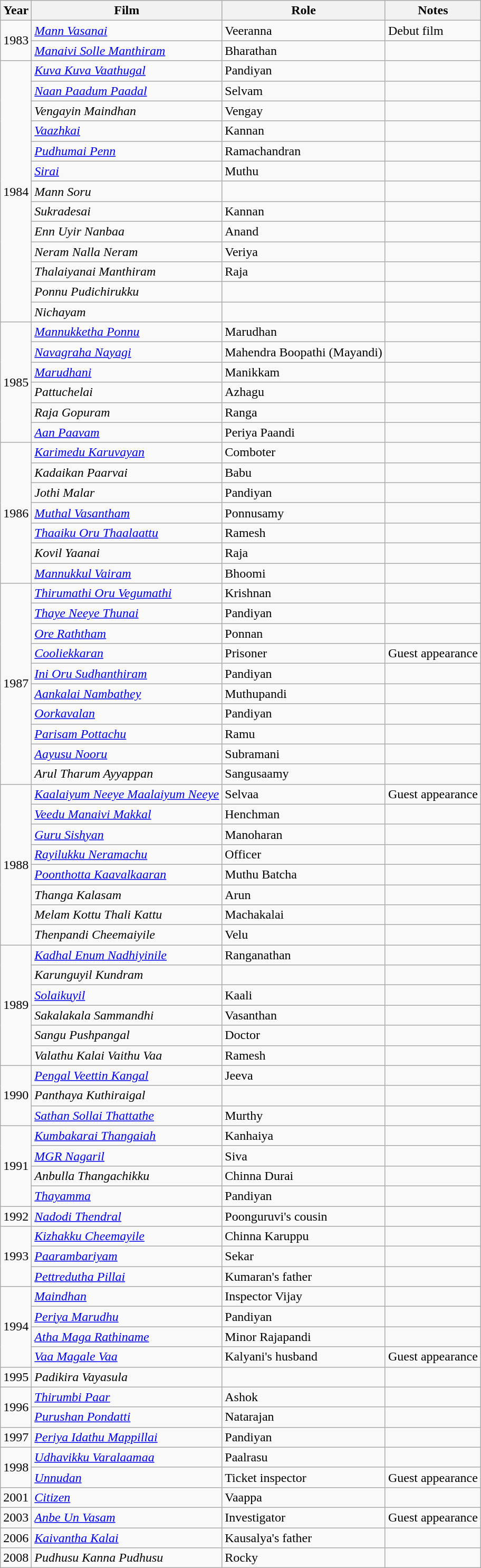<table class="wikitable sortable">
<tr style="text-align:center;">
<th>Year</th>
<th>Film</th>
<th>Role</th>
<th class="unsortable">Notes</th>
</tr>
<tr>
<td rowspan="2">1983</td>
<td><em><a href='#'>Mann Vasanai</a></em></td>
<td>Veeranna</td>
<td>Debut film</td>
</tr>
<tr>
<td><em><a href='#'>Manaivi Solle Manthiram</a></em></td>
<td>Bharathan</td>
<td></td>
</tr>
<tr>
<td rowspan="13">1984</td>
<td><em><a href='#'>Kuva Kuva Vaathugal</a></em></td>
<td>Pandiyan</td>
<td></td>
</tr>
<tr>
<td><em><a href='#'>Naan Paadum Paadal</a></em></td>
<td>Selvam</td>
<td></td>
</tr>
<tr>
<td><em>Vengayin Maindhan</em></td>
<td>Vengay</td>
<td></td>
</tr>
<tr>
<td><em><a href='#'>Vaazhkai</a></em></td>
<td>Kannan</td>
<td></td>
</tr>
<tr>
<td><em><a href='#'>Pudhumai Penn</a></em></td>
<td>Ramachandran</td>
<td></td>
</tr>
<tr>
<td><em><a href='#'>Sirai</a></em></td>
<td>Muthu</td>
<td></td>
</tr>
<tr>
<td><em>Mann Soru</em></td>
<td></td>
<td></td>
</tr>
<tr>
<td><em>Sukradesai</em></td>
<td>Kannan</td>
<td></td>
</tr>
<tr>
<td><em>Enn Uyir Nanbaa</em></td>
<td>Anand</td>
<td></td>
</tr>
<tr>
<td><em>Neram Nalla Neram</em></td>
<td>Veriya</td>
<td></td>
</tr>
<tr>
<td><em>Thalaiyanai Manthiram</em></td>
<td>Raja</td>
<td></td>
</tr>
<tr>
<td><em>Ponnu Pudichirukku</em></td>
<td></td>
<td></td>
</tr>
<tr>
<td><em>Nichayam</em></td>
<td></td>
<td></td>
</tr>
<tr>
<td rowspan="6">1985</td>
<td><em><a href='#'>Mannukketha Ponnu</a></em></td>
<td>Marudhan</td>
<td></td>
</tr>
<tr>
<td><em><a href='#'>Navagraha Nayagi</a></em></td>
<td>Mahendra Boopathi (Mayandi)</td>
<td></td>
</tr>
<tr>
<td><em><a href='#'>Marudhani</a></em></td>
<td>Manikkam</td>
<td></td>
</tr>
<tr>
<td><em>Pattuchelai</em></td>
<td>Azhagu</td>
<td></td>
</tr>
<tr>
<td><em>Raja Gopuram</em></td>
<td>Ranga</td>
<td></td>
</tr>
<tr>
<td><em><a href='#'>Aan Paavam</a></em></td>
<td>Periya Paandi</td>
<td></td>
</tr>
<tr>
<td rowspan="7">1986</td>
<td><em><a href='#'>Karimedu Karuvayan</a></em></td>
<td>Comboter</td>
<td></td>
</tr>
<tr>
<td><em>Kadaikan Paarvai</em></td>
<td>Babu</td>
<td></td>
</tr>
<tr>
<td><em>Jothi Malar</em></td>
<td>Pandiyan</td>
<td></td>
</tr>
<tr>
<td><em><a href='#'>Muthal Vasantham</a></em></td>
<td>Ponnusamy</td>
<td></td>
</tr>
<tr>
<td><em><a href='#'>Thaaiku Oru Thaalaattu</a></em></td>
<td>Ramesh</td>
<td></td>
</tr>
<tr>
<td><em>Kovil Yaanai</em></td>
<td>Raja</td>
<td></td>
</tr>
<tr>
<td><em><a href='#'>Mannukkul Vairam</a></em></td>
<td>Bhoomi</td>
<td></td>
</tr>
<tr>
<td rowspan="10">1987</td>
<td><em><a href='#'>Thirumathi Oru Vegumathi</a></em></td>
<td>Krishnan</td>
<td></td>
</tr>
<tr>
<td><em><a href='#'>Thaye Neeye Thunai</a></em></td>
<td>Pandiyan</td>
<td></td>
</tr>
<tr>
<td><em><a href='#'>Ore Raththam</a></em></td>
<td>Ponnan</td>
<td></td>
</tr>
<tr>
<td><em><a href='#'>Cooliekkaran</a></em></td>
<td>Prisoner</td>
<td>Guest appearance</td>
</tr>
<tr>
<td><em><a href='#'>Ini Oru Sudhanthiram</a></em></td>
<td>Pandiyan</td>
<td></td>
</tr>
<tr>
<td><em><a href='#'>Aankalai Nambathey</a></em></td>
<td>Muthupandi</td>
<td></td>
</tr>
<tr>
<td><em><a href='#'>Oorkavalan</a></em></td>
<td>Pandiyan</td>
<td></td>
</tr>
<tr>
<td><em><a href='#'>Parisam Pottachu</a></em></td>
<td>Ramu</td>
<td></td>
</tr>
<tr>
<td><em><a href='#'>Aayusu Nooru</a></em></td>
<td>Subramani</td>
<td></td>
</tr>
<tr>
<td><em>Arul Tharum Ayyappan</em></td>
<td>Sangusaamy</td>
<td></td>
</tr>
<tr>
<td rowspan="8">1988</td>
<td><em><a href='#'>Kaalaiyum Neeye Maalaiyum Neeye</a></em></td>
<td>Selvaa</td>
<td>Guest appearance</td>
</tr>
<tr>
<td><em><a href='#'>Veedu Manaivi Makkal</a></em></td>
<td>Henchman</td>
<td></td>
</tr>
<tr>
<td><em><a href='#'>Guru Sishyan</a></em></td>
<td>Manoharan</td>
<td></td>
</tr>
<tr>
<td><em><a href='#'>Rayilukku Neramachu</a></em></td>
<td>Officer</td>
<td></td>
</tr>
<tr>
<td><em><a href='#'>Poonthotta Kaavalkaaran</a></em></td>
<td>Muthu Batcha</td>
<td></td>
</tr>
<tr>
<td><em>Thanga Kalasam</em></td>
<td>Arun</td>
<td></td>
</tr>
<tr>
<td><em>Melam Kottu Thali Kattu</em></td>
<td>Machakalai</td>
<td></td>
</tr>
<tr>
<td><em>Thenpandi Cheemaiyile</em></td>
<td>Velu</td>
<td></td>
</tr>
<tr>
<td rowspan="6">1989</td>
<td><em><a href='#'>Kadhal Enum Nadhiyinile</a></em></td>
<td>Ranganathan</td>
<td></td>
</tr>
<tr>
<td><em>Karunguyil Kundram</em></td>
<td></td>
<td></td>
</tr>
<tr>
<td><em><a href='#'>Solaikuyil</a></em></td>
<td>Kaali</td>
<td></td>
</tr>
<tr>
<td><em>Sakalakala Sammandhi</em></td>
<td>Vasanthan</td>
<td></td>
</tr>
<tr>
<td><em>Sangu Pushpangal</em></td>
<td>Doctor</td>
<td></td>
</tr>
<tr>
<td><em>Valathu Kalai Vaithu Vaa</em></td>
<td>Ramesh</td>
<td></td>
</tr>
<tr>
<td rowspan="3">1990</td>
<td><em><a href='#'>Pengal Veettin Kangal</a></em></td>
<td>Jeeva</td>
<td></td>
</tr>
<tr>
<td><em>Panthaya Kuthiraigal</em></td>
<td></td>
<td></td>
</tr>
<tr>
<td><em><a href='#'>Sathan Sollai Thattathe</a></em></td>
<td>Murthy</td>
<td></td>
</tr>
<tr>
<td rowspan="4">1991</td>
<td><em><a href='#'>Kumbakarai Thangaiah</a></em></td>
<td>Kanhaiya</td>
<td></td>
</tr>
<tr>
<td><em><a href='#'>MGR Nagaril</a></em></td>
<td>Siva</td>
<td></td>
</tr>
<tr>
<td><em>Anbulla Thangachikku</em></td>
<td>Chinna Durai</td>
<td></td>
</tr>
<tr>
<td><em><a href='#'>Thayamma</a></em></td>
<td>Pandiyan</td>
<td></td>
</tr>
<tr>
<td>1992</td>
<td><em><a href='#'>Nadodi Thendral</a></em></td>
<td>Poonguruvi's cousin</td>
<td></td>
</tr>
<tr>
<td rowspan="3">1993</td>
<td><em><a href='#'>Kizhakku Cheemayile</a></em></td>
<td>Chinna Karuppu</td>
<td></td>
</tr>
<tr>
<td><em><a href='#'>Paarambariyam</a></em></td>
<td>Sekar</td>
<td></td>
</tr>
<tr>
<td><em><a href='#'>Pettredutha Pillai</a></em></td>
<td>Kumaran's father</td>
<td></td>
</tr>
<tr>
<td rowspan="4">1994</td>
<td><em><a href='#'>Maindhan</a></em></td>
<td>Inspector Vijay</td>
<td></td>
</tr>
<tr>
<td><em><a href='#'>Periya Marudhu</a></em></td>
<td>Pandiyan</td>
<td></td>
</tr>
<tr>
<td><em><a href='#'>Atha Maga Rathiname</a></em></td>
<td>Minor Rajapandi</td>
<td></td>
</tr>
<tr>
<td><em><a href='#'>Vaa Magale Vaa</a></em></td>
<td>Kalyani's husband</td>
<td>Guest appearance</td>
</tr>
<tr>
<td>1995</td>
<td><em>Padikira Vayasula</em></td>
<td></td>
<td></td>
</tr>
<tr>
<td rowspan="2">1996</td>
<td><em><a href='#'>Thirumbi Paar</a></em></td>
<td>Ashok</td>
<td></td>
</tr>
<tr>
<td><em><a href='#'>Purushan Pondatti</a></em></td>
<td>Natarajan</td>
<td></td>
</tr>
<tr>
<td>1997</td>
<td><em><a href='#'>Periya Idathu Mappillai</a></em></td>
<td>Pandiyan</td>
<td></td>
</tr>
<tr>
<td rowspan="2">1998</td>
<td><em><a href='#'>Udhavikku Varalaamaa</a></em></td>
<td>Paalrasu</td>
<td></td>
</tr>
<tr>
<td><em><a href='#'>Unnudan</a></em></td>
<td>Ticket inspector</td>
<td>Guest appearance</td>
</tr>
<tr>
<td>2001</td>
<td><em><a href='#'>Citizen</a></em></td>
<td>Vaappa</td>
<td></td>
</tr>
<tr>
<td>2003</td>
<td><em><a href='#'>Anbe Un Vasam</a></em></td>
<td>Investigator</td>
<td>Guest appearance</td>
</tr>
<tr>
<td>2006</td>
<td><em><a href='#'>Kaivantha Kalai</a></em></td>
<td>Kausalya's father</td>
<td></td>
</tr>
<tr>
<td>2008</td>
<td><em>Pudhusu Kanna Pudhusu</em></td>
<td>Rocky</td>
<td></td>
</tr>
</table>
